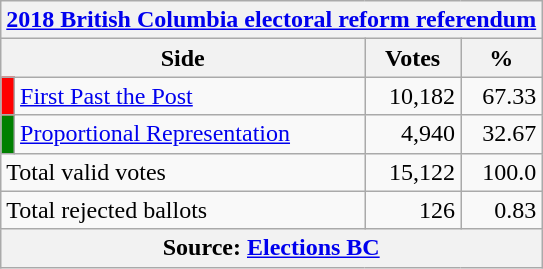<table class="wikitable">
<tr>
<th colspan="4"><a href='#'>2018 British Columbia electoral reform referendum</a></th>
</tr>
<tr>
<th colspan="2">Side</th>
<th>Votes</th>
<th>%</th>
</tr>
<tr>
<td bgcolor="red"></td>
<td><a href='#'>First Past the Post</a></td>
<td align="right">10,182</td>
<td align="right">67.33</td>
</tr>
<tr>
<td bgcolor="green"></td>
<td><a href='#'>Proportional Representation</a></td>
<td align="right">4,940</td>
<td align="right">32.67</td>
</tr>
<tr>
<td colspan="2">Total valid votes</td>
<td align="right">15,122</td>
<td align="right">100.0</td>
</tr>
<tr>
<td colspan="2">Total rejected ballots</td>
<td align="right">126</td>
<td align="right">0.83</td>
</tr>
<tr>
<th colspan="4">Source: <a href='#'>Elections BC</a></th>
</tr>
</table>
